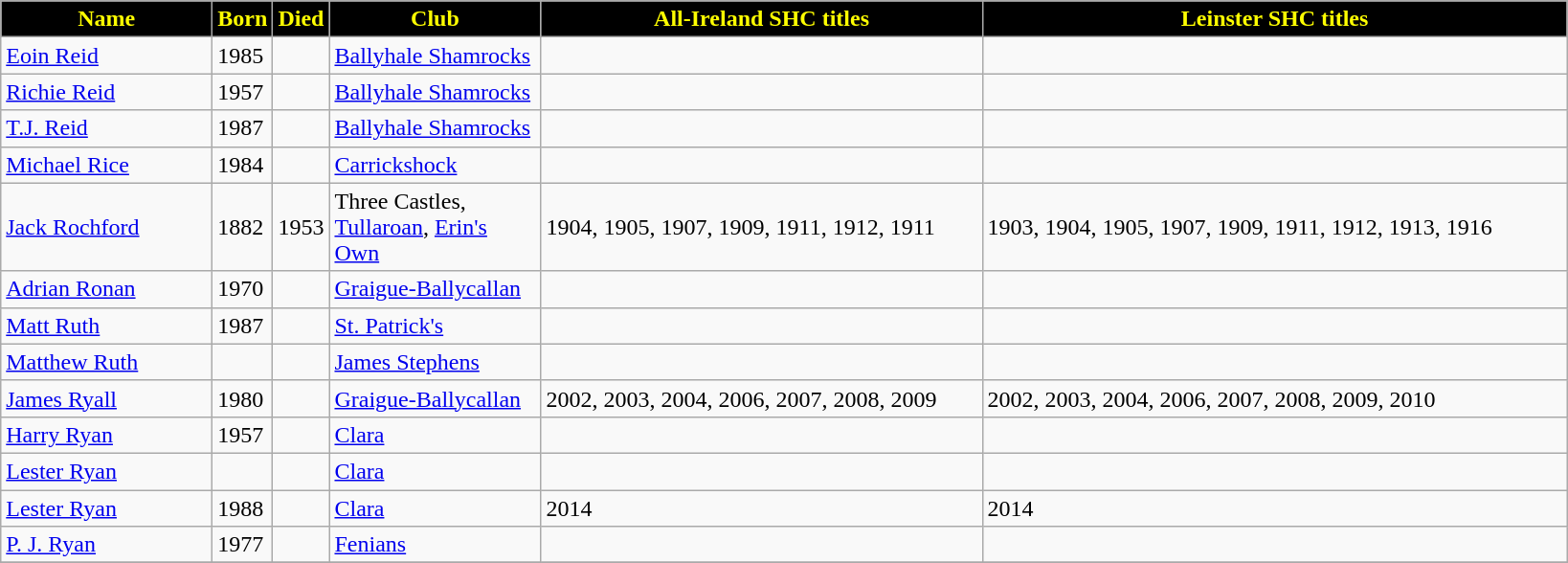<table align=top class="wikitable">
<tr>
<th style="background:black; color:yellow;" width=140>Name</th>
<th style="background:black; color:yellow;" width=25>Born</th>
<th style="background:black; color:yellow;" width=25>Died</th>
<th style="background:black; color:yellow;" width=140>Club</th>
<th style="background:black; color:yellow;" width=300>All-Ireland SHC titles</th>
<th style="background:black; color:yellow;" width=400>Leinster SHC titles</th>
</tr>
<tr>
<td><a href='#'>Eoin Reid</a></td>
<td>1985</td>
<td></td>
<td><a href='#'>Ballyhale Shamrocks</a></td>
<td></td>
<td></td>
</tr>
<tr>
<td><a href='#'>Richie Reid</a></td>
<td>1957</td>
<td></td>
<td><a href='#'>Ballyhale Shamrocks</a></td>
<td></td>
<td></td>
</tr>
<tr>
<td><a href='#'>T.J. Reid</a></td>
<td>1987</td>
<td></td>
<td><a href='#'>Ballyhale Shamrocks</a></td>
<td></td>
<td></td>
</tr>
<tr>
<td><a href='#'>Michael Rice</a></td>
<td>1984</td>
<td></td>
<td><a href='#'>Carrickshock</a></td>
<td></td>
<td></td>
</tr>
<tr>
<td><a href='#'>Jack Rochford</a></td>
<td>1882</td>
<td>1953</td>
<td>Three Castles, <a href='#'>Tullaroan</a>, <a href='#'>Erin's Own</a></td>
<td>1904, 1905, 1907, 1909, 1911, 1912, 1911</td>
<td>1903, 1904, 1905, 1907, 1909, 1911, 1912, 1913, 1916</td>
</tr>
<tr>
<td><a href='#'>Adrian Ronan</a></td>
<td>1970</td>
<td></td>
<td><a href='#'>Graigue-Ballycallan</a></td>
<td></td>
<td></td>
</tr>
<tr>
<td><a href='#'>Matt Ruth</a></td>
<td>1987</td>
<td></td>
<td><a href='#'>St. Patrick's</a></td>
<td></td>
<td></td>
</tr>
<tr>
<td><a href='#'>Matthew Ruth</a></td>
<td></td>
<td></td>
<td><a href='#'>James Stephens</a></td>
<td></td>
<td></td>
</tr>
<tr>
<td><a href='#'>James Ryall</a></td>
<td>1980</td>
<td></td>
<td><a href='#'>Graigue-Ballycallan</a></td>
<td>2002, 2003, 2004, 2006, 2007, 2008, 2009</td>
<td>2002, 2003, 2004, 2006, 2007, 2008, 2009, 2010</td>
</tr>
<tr>
<td><a href='#'>Harry Ryan</a></td>
<td>1957</td>
<td></td>
<td><a href='#'>Clara</a></td>
<td></td>
<td></td>
</tr>
<tr>
<td><a href='#'>Lester Ryan</a></td>
<td></td>
<td></td>
<td><a href='#'>Clara</a></td>
<td></td>
<td></td>
</tr>
<tr>
<td><a href='#'>Lester Ryan</a></td>
<td>1988</td>
<td></td>
<td><a href='#'>Clara</a></td>
<td>2014</td>
<td>2014</td>
</tr>
<tr>
<td><a href='#'>P. J. Ryan</a></td>
<td>1977</td>
<td></td>
<td><a href='#'>Fenians</a></td>
<td></td>
<td></td>
</tr>
<tr>
</tr>
</table>
